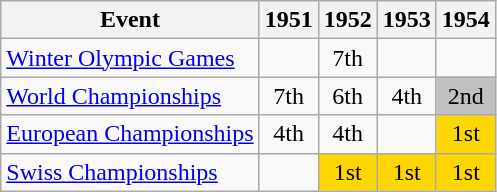<table class=wikitable>
<tr>
<th>Event</th>
<th>1951</th>
<th>1952</th>
<th>1953</th>
<th>1954</th>
</tr>
<tr>
<td><a href='#'>Winter Olympic Games</a></td>
<td></td>
<td align=center>7th</td>
<td></td>
<td></td>
</tr>
<tr>
<td><a href='#'>World Championships</a></td>
<td align=center>7th</td>
<td align=center>6th</td>
<td align=center>4th</td>
<td align=center bgcolor=silver>2nd</td>
</tr>
<tr>
<td><a href='#'>European Championships</a></td>
<td align=center>4th</td>
<td align=center>4th</td>
<td></td>
<td align=center bgcolor=gold>1st</td>
</tr>
<tr>
<td><a href='#'>Swiss Championships</a></td>
<td></td>
<td align=center bgcolor=gold>1st</td>
<td align=center bgcolor=gold>1st</td>
<td align=center bgcolor=gold>1st</td>
</tr>
</table>
